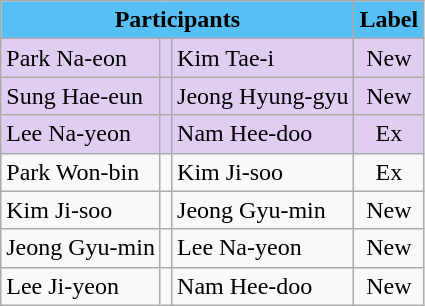<table class="wikitable sortable" style="line-color:none">
<tr style="background:#56c0f5; font-weight:bold; text-align:center">
<td colspan="3">Participants</td>
<td>Label</td>
</tr>
<tr style="background:#E0CEF2;">
<td>Park Na-eon</td>
<td></td>
<td>Kim Tae-i</td>
<td style="text-align:center">New</td>
</tr>
<tr style="background:#E0CEF2;">
<td>Sung Hae-eun</td>
<td></td>
<td>Jeong Hyung-gyu</td>
<td style="text-align:center">New</td>
</tr>
<tr style="background:#E0CEF2;">
<td>Lee Na-yeon</td>
<td></td>
<td>Nam Hee-doo</td>
<td style="text-align:center">Ex</td>
</tr>
<tr>
<td>Park Won-bin</td>
<td></td>
<td>Kim Ji-soo</td>
<td style="text-align:center">Ex</td>
</tr>
<tr>
<td>Kim Ji-soo</td>
<td></td>
<td>Jeong Gyu-min</td>
<td style="text-align:center">New</td>
</tr>
<tr>
<td>Jeong Gyu-min</td>
<td></td>
<td>Lee Na-yeon</td>
<td style="text-align:center">New</td>
</tr>
<tr>
<td>Lee Ji-yeon</td>
<td></td>
<td>Nam Hee-doo</td>
<td style="text-align:center">New</td>
</tr>
</table>
